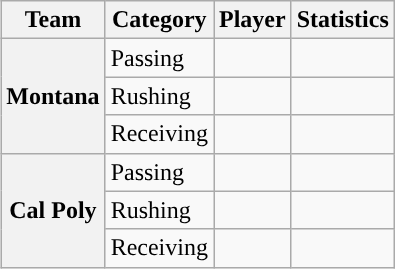<table class="wikitable" style="float:right">
<tr>
<th>Team</th>
<th>Category</th>
<th>Player</th>
<th>Statistics</th>
</tr>
<tr>
<th rowspan=3>Montana</th>
<td>Passing</td>
<td></td>
<td></td>
</tr>
<tr>
<td>Rushing</td>
<td></td>
<td></td>
</tr>
<tr>
<td>Receiving</td>
<td></td>
<td></td>
</tr>
<tr>
<th rowspan=3>Cal Poly</th>
<td>Passing</td>
<td></td>
<td></td>
</tr>
<tr>
<td>Rushing</td>
<td></td>
<td></td>
</tr>
<tr>
<td>Receiving</td>
<td></td>
<td></td>
</tr>
</table>
